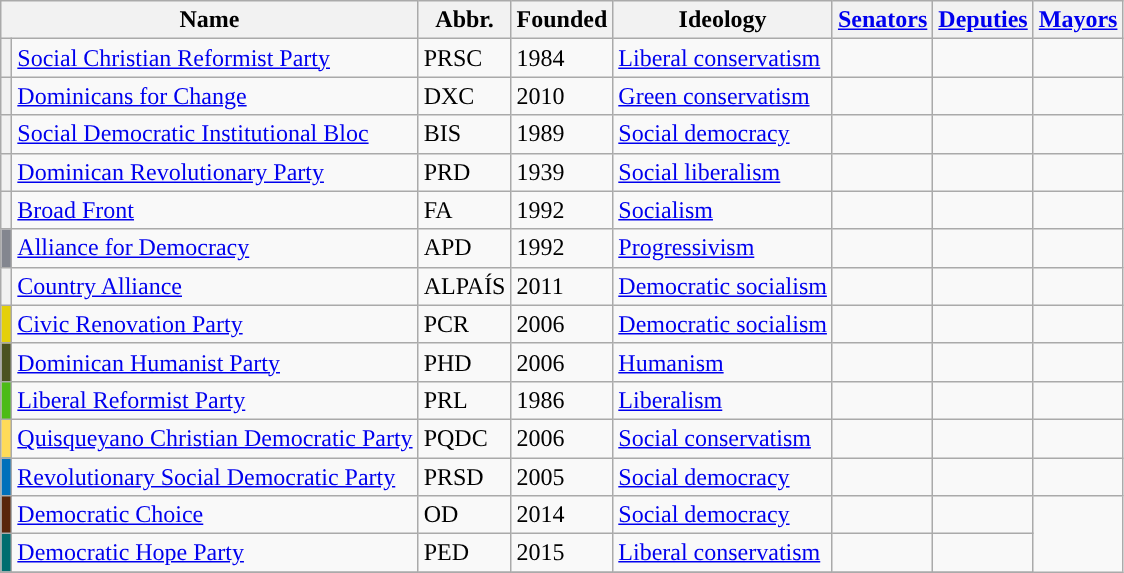<table class="wikitable sortable">
<tr>
<th colspan="2">Name</th>
<th>Abbr.</th>
<th>Founded</th>
<th>Ideology</th>
<th><a href='#'>Senators</a></th>
<th><a href='#'>Deputies</a></th>
<th><a href='#'>Mayors</a></th>
</tr>
<tr>
<th style="background-color: "></th>
<td><a href='#'>Social Christian Reformist Party</a><br></td>
<td>PRSC</td>
<td>1984</td>
<td><a href='#'>Liberal conservatism</a></td>
<td></td>
<td></td>
<td></td>
</tr>
<tr>
<th style="background-color: "></th>
<td><a href='#'>Dominicans for Change</a><br></td>
<td>DXC</td>
<td>2010</td>
<td><a href='#'>Green conservatism</a></td>
<td></td>
<td></td>
<td></td>
</tr>
<tr>
<th style="background-color: "></th>
<td><a href='#'>Social Democratic Institutional Bloc</a><br></td>
<td>BIS</td>
<td>1989</td>
<td><a href='#'>Social democracy</a></td>
<td></td>
<td></td>
<td></td>
</tr>
<tr>
<th style="background-color: "></th>
<td><a href='#'>Dominican Revolutionary Party</a><br></td>
<td>PRD</td>
<td>1939</td>
<td><a href='#'>Social liberalism</a></td>
<td></td>
<td></td>
<td></td>
</tr>
<tr>
<th style="background-color: "></th>
<td><a href='#'>Broad Front</a><br></td>
<td>FA</td>
<td>1992</td>
<td><a href='#'>Socialism</a></td>
<td></td>
<td></td>
<td></td>
</tr>
<tr>
<th style="background-color: #83868f"></th>
<td><a href='#'>Alliance for Democracy</a><br></td>
<td>APD</td>
<td>1992</td>
<td><a href='#'>Progressivism</a></td>
<td></td>
<td></td>
<td></td>
</tr>
<tr>
<th style="background-color: "></th>
<td><a href='#'>Country Alliance</a><br></td>
<td>ALPAÍS</td>
<td>2011</td>
<td><a href='#'>Democratic socialism</a></td>
<td></td>
<td></td>
<td></td>
</tr>
<tr>
<th style="background-color: #E4D00A"></th>
<td><a href='#'>Civic Renovation Party</a><br></td>
<td>PCR</td>
<td>2006</td>
<td><a href='#'>Democratic socialism</a></td>
<td></td>
<td></td>
<td></td>
</tr>
<tr>
<th style="background-color: #4B5320"></th>
<td><a href='#'>Dominican Humanist Party</a><br></td>
<td>PHD</td>
<td>2006</td>
<td><a href='#'>Humanism</a></td>
<td></td>
<td></td>
<td></td>
</tr>
<tr>
<th style="background-color: #4cbb17"></th>
<td><a href='#'>Liberal Reformist Party</a><br></td>
<td>PRL</td>
<td>1986</td>
<td><a href='#'>Liberalism</a></td>
<td></td>
<td></td>
<td></td>
</tr>
<tr>
<th style="background-color:#FFDB58"></th>
<td><a href='#'>Quisqueyano Christian Democratic Party</a><br></td>
<td>PQDC</td>
<td>2006</td>
<td><a href='#'>Social conservatism</a></td>
<td></td>
<td></td>
<td></td>
</tr>
<tr>
<th style="background-color: #0070BB"></th>
<td><a href='#'>Revolutionary Social Democratic Party</a><br></td>
<td>PRSD</td>
<td>2005</td>
<td><a href='#'>Social democracy</a></td>
<td></td>
<td></td>
<td></td>
</tr>
<tr>
<th style="background-color:#59260B"></th>
<td><a href='#'>Democratic Choice</a><br></td>
<td>OD</td>
<td>2014</td>
<td><a href='#'>Social democracy</a></td>
<td></td>
<td></td>
</tr>
<tr>
<th style="background-color:#006D6F"></th>
<td><a href='#'>Democratic Hope Party</a><br></td>
<td>PED</td>
<td>2015</td>
<td><a href='#'>Liberal conservatism</a></td>
<td></td>
<td></td>
</tr>
<tr>
</tr>
</table>
